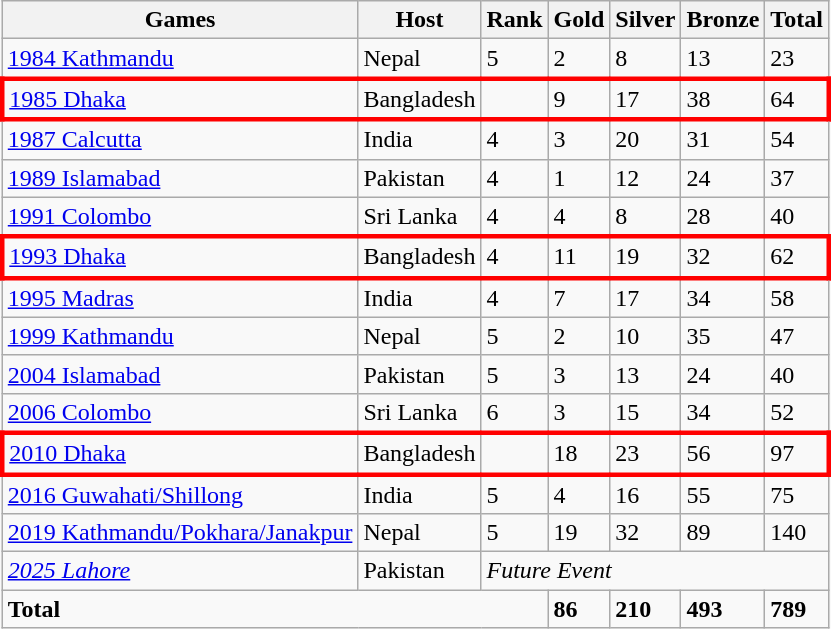<table class="wikitable">
<tr>
<th>Games</th>
<th>Host</th>
<th>Rank</th>
<th> Gold</th>
<th> Silver</th>
<th> Bronze</th>
<th>Total</th>
</tr>
<tr>
<td><a href='#'>1984 Kathmandu</a></td>
<td> Nepal</td>
<td>5</td>
<td>2</td>
<td>8</td>
<td>13</td>
<td>23</td>
</tr>
<tr style="border: 3px solid red">
<td><a href='#'>1985 Dhaka</a></td>
<td> Bangladesh</td>
<td></td>
<td>9</td>
<td>17</td>
<td>38</td>
<td>64</td>
</tr>
<tr>
<td><a href='#'>1987 Calcutta</a></td>
<td> India</td>
<td>4</td>
<td>3</td>
<td>20</td>
<td>31</td>
<td>54</td>
</tr>
<tr>
<td><a href='#'>1989 Islamabad</a></td>
<td> Pakistan</td>
<td>4</td>
<td>1</td>
<td>12</td>
<td>24</td>
<td>37</td>
</tr>
<tr>
<td><a href='#'>1991 Colombo</a></td>
<td> Sri Lanka</td>
<td>4</td>
<td>4</td>
<td>8</td>
<td>28</td>
<td>40</td>
</tr>
<tr style="border: 3px solid red">
<td><a href='#'>1993 Dhaka</a></td>
<td> Bangladesh</td>
<td>4</td>
<td>11</td>
<td>19</td>
<td>32</td>
<td>62</td>
</tr>
<tr>
<td><a href='#'>1995 Madras</a></td>
<td> India</td>
<td>4</td>
<td>7</td>
<td>17</td>
<td>34</td>
<td>58</td>
</tr>
<tr>
<td><a href='#'>1999 Kathmandu</a></td>
<td> Nepal</td>
<td>5</td>
<td>2</td>
<td>10</td>
<td>35</td>
<td>47</td>
</tr>
<tr>
<td><a href='#'>2004 Islamabad</a></td>
<td> Pakistan</td>
<td>5</td>
<td>3</td>
<td>13</td>
<td>24</td>
<td>40</td>
</tr>
<tr>
<td><a href='#'>2006 Colombo</a></td>
<td> Sri Lanka</td>
<td>6</td>
<td>3</td>
<td>15</td>
<td>34</td>
<td>52</td>
</tr>
<tr style="border: 3px solid red">
<td><a href='#'>2010 Dhaka</a></td>
<td> Bangladesh</td>
<td></td>
<td>18</td>
<td>23</td>
<td>56</td>
<td>97</td>
</tr>
<tr>
<td><a href='#'>2016 Guwahati/Shillong</a></td>
<td> India</td>
<td>5</td>
<td>4</td>
<td>16</td>
<td>55</td>
<td>75</td>
</tr>
<tr>
<td><a href='#'>2019 Kathmandu/Pokhara/Janakpur</a></td>
<td> Nepal</td>
<td>5</td>
<td>19</td>
<td>32</td>
<td>89</td>
<td>140</td>
</tr>
<tr>
<td><em><a href='#'>2025 Lahore</a></em></td>
<td> Pakistan</td>
<td colspan="5"><em>Future Event</em></td>
</tr>
<tr>
<td colspan="3"><strong>Total</strong></td>
<td><strong>86</strong></td>
<td><strong>210</strong></td>
<td><strong>493</strong></td>
<td><strong>789</strong></td>
</tr>
</table>
